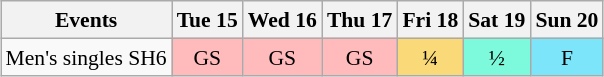<table class="wikitable" style="margin:0.5em auto; font-size:90%; line-height:1.25em; text-align:center">
<tr>
<th>Events</th>
<th>Tue 15</th>
<th>Wed 16</th>
<th>Thu 17</th>
<th>Fri 18</th>
<th>Sat 19</th>
<th>Sun 20</th>
</tr>
<tr>
<td align="left">Men's singles SH6</td>
<td bgcolor="#FFBBBB">GS</td>
<td bgcolor="#FFBBBB">GS</td>
<td bgcolor="#FFBBBB">GS</td>
<td bgcolor="#FAD978">¼</td>
<td bgcolor="#7DFADB">½</td>
<td bgcolor="#7DE5FA">F</td>
</tr>
</table>
